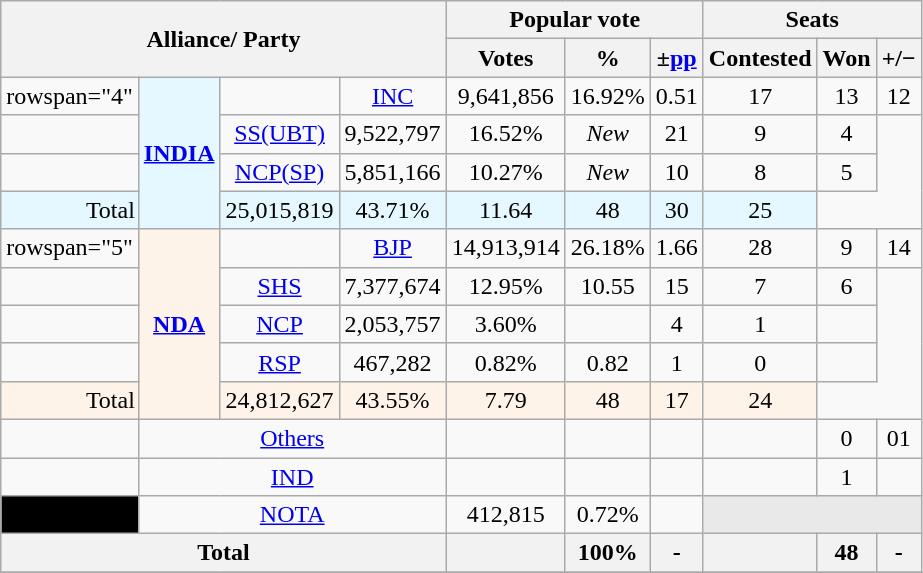<table class="wikitable sortable" style="text-align:center;">
<tr>
<th colspan="4" rowspan="2">Alliance/ Party</th>
<th colspan="3">Popular vote</th>
<th colspan="3">Seats</th>
</tr>
<tr>
<th>Votes</th>
<th>%</th>
<th>±<a href='#'>pp</a></th>
<th>Contested</th>
<th>Won</th>
<th><strong>+/−</strong></th>
</tr>
<tr>
<td>rowspan="4" </td>
<th rowspan="4"style="background:#E5F8FF"><a href='#'>INDIA</a></th>
<td></td>
<td><a href='#'>INC</a></td>
<td>9,641,856</td>
<td>16.92%</td>
<td> 0.51</td>
<td>17</td>
<td>13</td>
<td> 12</td>
</tr>
<tr>
<td></td>
<td><a href='#'>SS(UBT)</a></td>
<td>9,522,797</td>
<td>16.52%</td>
<td><em>New</em></td>
<td>21</td>
<td>9</td>
<td> 4</td>
</tr>
<tr>
<td></td>
<td><a href='#'>NCP(SP)</a></td>
<td>5,851,166</td>
<td>10.27%</td>
<td><em>New</em></td>
<td>10</td>
<td>8</td>
<td> 5</td>
</tr>
<tr>
<td colspan="2"style="background:#E5F8FF">Total</td>
<td style="background:#E5F8FF">25,015,819</td>
<td style="background:#E5F8FF">43.71%</td>
<td style="background:#E5F8FF"> 11.64</td>
<td style="background:#E5F8FF">48</td>
<td style="background:#E5F8FF">30</td>
<td style="background:#E5F8FF"> 25</td>
</tr>
<tr>
<td>rowspan="5" </td>
<th rowspan="5"style="background:#fef3e8"><a href='#'>NDA</a></th>
<td></td>
<td><a href='#'>BJP</a></td>
<td>14,913,914</td>
<td>26.18%</td>
<td> 1.66</td>
<td>28</td>
<td>9</td>
<td> 14</td>
</tr>
<tr>
<td></td>
<td><a href='#'>SHS</a></td>
<td>7,377,674</td>
<td>12.95%</td>
<td> 10.55</td>
<td>15</td>
<td>7</td>
<td>6</td>
</tr>
<tr>
<td></td>
<td><a href='#'>NCP</a></td>
<td>2,053,757</td>
<td>3.60%</td>
<td></td>
<td>4</td>
<td>1</td>
<td></td>
</tr>
<tr>
<td></td>
<td><a href='#'>RSP</a></td>
<td>467,282</td>
<td>0.82%</td>
<td> 0.82</td>
<td>1</td>
<td>0</td>
<td></td>
</tr>
<tr>
<td colspan="2"style="background:#fef3e8">Total</td>
<td style="background:#fef3e8">24,812,627</td>
<td style="background:#fef3e8">43.55%</td>
<td style="background:#fef3e8"> 7.79</td>
<td style="background:#fef3e8">48</td>
<td style="background:#fef3e8">17</td>
<td style="background:#fef3e8"> 24</td>
</tr>
<tr>
<td></td>
<td colspan="3"><a href='#'>Others</a></td>
<td></td>
<td></td>
<td></td>
<td></td>
<td>0</td>
<td> 01</td>
</tr>
<tr>
<td></td>
<td colspan="3"><a href='#'>IND</a></td>
<td></td>
<td></td>
<td></td>
<td></td>
<td>1</td>
<td></td>
</tr>
<tr>
<td bgcolor="Black"></td>
<td colspan="3"><a href='#'>NOTA</a></td>
<td>412,815</td>
<td>0.72%</td>
<td></td>
<th colspan="3" style="background-color:#E9E9E9"></th>
</tr>
<tr>
<th colspan="4">Total</th>
<th></th>
<th>100%</th>
<th>-</th>
<th></th>
<th>48</th>
<th>-</th>
</tr>
<tr>
</tr>
</table>
